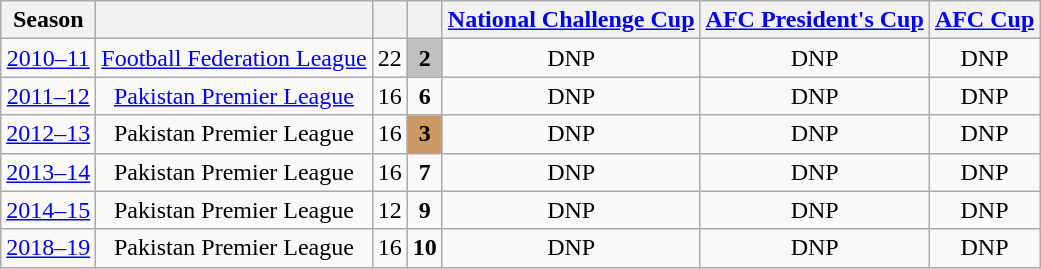<table class="wikitable" style="text-align:center">
<tr>
<th>Season</th>
<th></th>
<th></th>
<th></th>
<th><a href='#'>National Challenge Cup</a></th>
<th colspan=1><a href='#'>AFC President's Cup</a></th>
<th colspan=1><a href='#'>AFC Cup</a></th>
</tr>
<tr>
<td align=center><a href='#'>2010–11</a></td>
<td align=center><a href='#'>Football Federation League</a></td>
<td align=center>22</td>
<td align=center  bgcolor= Silver><strong>2</strong></td>
<td align=center>DNP</td>
<td align=center>DNP</td>
<td align=center>DNP</td>
</tr>
<tr>
<td align=center><a href='#'>2011–12</a></td>
<td align=center><a href='#'>Pakistan Premier League</a></td>
<td align=center>16</td>
<td align=center><strong>6</strong></td>
<td align=center>DNP</td>
<td align=center>DNP</td>
<td align=center>DNP</td>
</tr>
<tr>
<td align=center><a href='#'>2012–13</a></td>
<td align=center>Pakistan Premier League</td>
<td align=center>16</td>
<td align=center  bgcolor= #cc9966><strong>3</strong></td>
<td align=center>DNP</td>
<td align=center>DNP</td>
<td align=center>DNP</td>
</tr>
<tr>
<td align=center><a href='#'>2013–14</a></td>
<td align=center>Pakistan Premier League</td>
<td align=center>16</td>
<td align=center><strong>7</strong></td>
<td align=center>DNP</td>
<td align=center>DNP</td>
<td align=center>DNP</td>
</tr>
<tr>
<td align=center><a href='#'>2014–15</a></td>
<td align=center>Pakistan Premier League</td>
<td align=center>12</td>
<td align=center><strong>9</strong></td>
<td align=center>DNP</td>
<td align=center>DNP</td>
<td align=center>DNP</td>
</tr>
<tr>
<td align=center><a href='#'>2018–19</a></td>
<td align=center>Pakistan Premier League</td>
<td align=center>16</td>
<td align=center><strong>10</strong></td>
<td align=center>DNP</td>
<td align=center>DNP</td>
<td align=center>DNP</td>
</tr>
</table>
